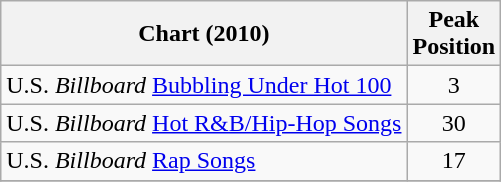<table class="wikitable">
<tr>
<th>Chart (2010)</th>
<th>Peak<br>Position</th>
</tr>
<tr>
<td>U.S. <em>Billboard</em> <a href='#'>Bubbling Under Hot 100</a></td>
<td align="center">3</td>
</tr>
<tr>
<td>U.S. <em>Billboard</em> <a href='#'>Hot R&B/Hip-Hop Songs</a></td>
<td align="center">30</td>
</tr>
<tr>
<td>U.S. <em>Billboard</em> <a href='#'>Rap Songs</a></td>
<td align="center">17</td>
</tr>
<tr>
</tr>
</table>
